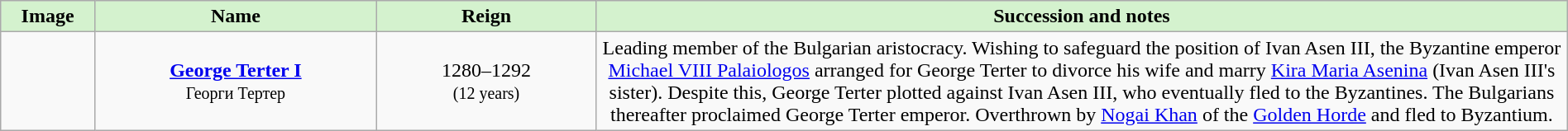<table class="wikitable" style="width:100%; text-align:center;">
<tr style="background:#D4F2CE;">
<th style="background:#D4F2CE; width:6%;">Image</th>
<th style="background:#D4F2CE; width:18%">Name</th>
<th style="background:#D4F2CE; width:14%;">Reign</th>
<th style="background:#D4F2CE; width:62%;">Succession and notes</th>
</tr>
<tr>
<td></td>
<td><strong><a href='#'>George Terter I</a></strong><br><small>Георги Тертер</small></td>
<td>1280–1292<br><small>(12 years)</small></td>
<td>Leading member of the Bulgarian aristocracy. Wishing to safeguard the position of Ivan Asen III, the Byzantine emperor <a href='#'>Michael VIII Palaiologos</a> arranged for George Terter to divorce his wife and marry <a href='#'>Kira Maria Asenina</a> (Ivan Asen III's sister). Despite this, George Terter plotted against Ivan Asen III, who eventually fled to the Byzantines. The Bulgarians thereafter proclaimed George Terter emperor. Overthrown by <a href='#'>Nogai Khan</a> of the <a href='#'>Golden Horde</a> and fled to Byzantium.</td>
</tr>
</table>
